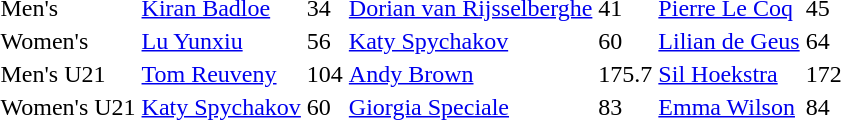<table>
<tr>
<td>Men's</td>
<td><a href='#'>Kiran Badloe</a><br></td>
<td>34</td>
<td><a href='#'>Dorian van Rijsselberghe</a><br></td>
<td>41</td>
<td><a href='#'>Pierre Le Coq</a><br></td>
<td>45</td>
</tr>
<tr>
<td>Women's</td>
<td><a href='#'>Lu Yunxiu</a><br></td>
<td>56</td>
<td><a href='#'>Katy Spychakov</a><br></td>
<td>60</td>
<td><a href='#'>Lilian de Geus</a><br></td>
<td>64</td>
</tr>
<tr>
<td>Men's U21</td>
<td><a href='#'>Tom Reuveny</a><br></td>
<td>104</td>
<td><a href='#'>Andy Brown</a><br></td>
<td>175.7</td>
<td><a href='#'>Sil Hoekstra</a><br></td>
<td>172</td>
</tr>
<tr>
<td>Women's U21</td>
<td><a href='#'>Katy Spychakov</a><br></td>
<td>60</td>
<td><a href='#'>Giorgia Speciale</a><br></td>
<td>83</td>
<td><a href='#'>Emma Wilson</a><br></td>
<td>84</td>
</tr>
<tr>
</tr>
</table>
